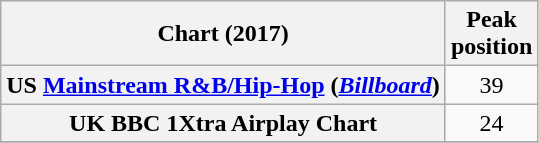<table class="wikitable sortable plainrowheaders" style="text-align:center;">
<tr>
<th scope="col">Chart (2017)</th>
<th scope="col">Peak<br>position</th>
</tr>
<tr>
<th scope="row">US <a href='#'>Mainstream R&B/Hip-Hop</a> (<em><a href='#'>Billboard</a></em>)</th>
<td>39</td>
</tr>
<tr>
<th scope="row">UK BBC 1Xtra Airplay Chart</th>
<td>24</td>
</tr>
<tr>
</tr>
</table>
